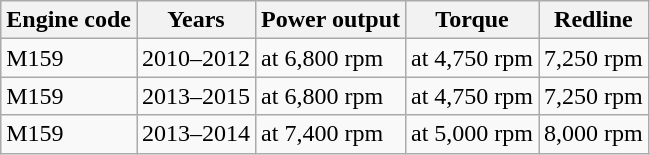<table class="wikitable">
<tr>
<th>Engine code</th>
<th>Years</th>
<th>Power output</th>
<th>Torque</th>
<th>Redline</th>
</tr>
<tr>
<td>M159</td>
<td>2010–2012</td>
<td> at 6,800 rpm</td>
<td> at 4,750 rpm</td>
<td>7,250 rpm</td>
</tr>
<tr>
<td>M159</td>
<td>2013–2015</td>
<td> at 6,800 rpm</td>
<td> at 4,750 rpm</td>
<td>7,250 rpm</td>
</tr>
<tr>
<td>M159</td>
<td>2013–2014</td>
<td> at 7,400 rpm</td>
<td> at 5,000 rpm</td>
<td>8,000 rpm</td>
</tr>
</table>
